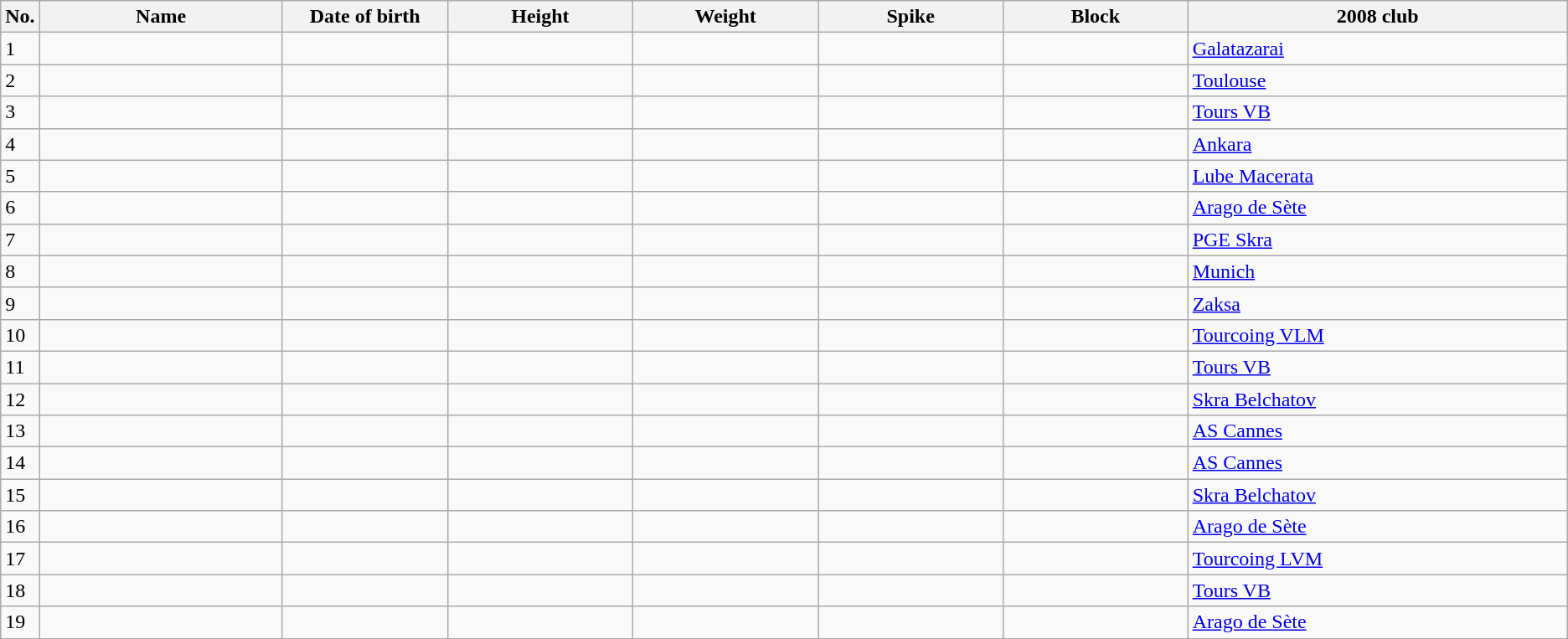<table class="wikitable sortable" style=font-size:100%; text-align:center;>
<tr>
<th>No.</th>
<th style=width:12em>Name</th>
<th style=width:8em>Date of birth</th>
<th style=width:9em>Height</th>
<th style=width:9em>Weight</th>
<th style=width:9em>Spike</th>
<th style=width:9em>Block</th>
<th style=width:19em>2008 club</th>
</tr>
<tr>
<td>1</td>
<td align=left></td>
<td align=right></td>
<td></td>
<td></td>
<td></td>
<td></td>
<td align=left><a href='#'>Galatazarai</a></td>
</tr>
<tr>
<td>2</td>
<td align=left></td>
<td align=right></td>
<td></td>
<td></td>
<td></td>
<td></td>
<td align=left><a href='#'>Toulouse</a></td>
</tr>
<tr>
<td>3</td>
<td align=left></td>
<td align=right></td>
<td></td>
<td></td>
<td></td>
<td></td>
<td align=left><a href='#'>Tours VB</a></td>
</tr>
<tr>
<td>4</td>
<td align=left></td>
<td align=right></td>
<td></td>
<td></td>
<td></td>
<td></td>
<td align=left><a href='#'>Ankara</a></td>
</tr>
<tr>
<td>5</td>
<td align=left></td>
<td align=right></td>
<td></td>
<td></td>
<td></td>
<td></td>
<td align=left><a href='#'>Lube Macerata</a></td>
</tr>
<tr>
<td>6</td>
<td align=left></td>
<td align=right></td>
<td></td>
<td></td>
<td></td>
<td></td>
<td align=left><a href='#'>Arago de Sète</a></td>
</tr>
<tr>
<td>7</td>
<td align=left></td>
<td align=right></td>
<td></td>
<td></td>
<td></td>
<td></td>
<td align=left><a href='#'>PGE Skra</a></td>
</tr>
<tr>
<td>8</td>
<td align=left></td>
<td align=right></td>
<td></td>
<td></td>
<td></td>
<td></td>
<td align=left><a href='#'>Munich</a></td>
</tr>
<tr>
<td>9</td>
<td align=left></td>
<td align=right></td>
<td></td>
<td></td>
<td></td>
<td></td>
<td align=left><a href='#'>Zaksa</a></td>
</tr>
<tr>
<td>10</td>
<td align=left></td>
<td align=right></td>
<td></td>
<td></td>
<td></td>
<td></td>
<td align=left><a href='#'>Tourcoing VLM</a></td>
</tr>
<tr>
<td>11</td>
<td align=left></td>
<td align=right></td>
<td></td>
<td></td>
<td></td>
<td></td>
<td align=left><a href='#'>Tours VB</a></td>
</tr>
<tr>
<td>12</td>
<td align=left></td>
<td align=right></td>
<td></td>
<td></td>
<td></td>
<td></td>
<td align=left><a href='#'>Skra Belchatov</a></td>
</tr>
<tr>
<td>13</td>
<td align=left></td>
<td align=right></td>
<td></td>
<td></td>
<td></td>
<td></td>
<td align=left><a href='#'>AS Cannes</a></td>
</tr>
<tr>
<td>14</td>
<td align=left></td>
<td align=right></td>
<td></td>
<td></td>
<td></td>
<td></td>
<td align=left><a href='#'>AS Cannes</a></td>
</tr>
<tr>
<td>15</td>
<td align=left></td>
<td align=right></td>
<td></td>
<td></td>
<td></td>
<td></td>
<td align=left><a href='#'>Skra Belchatov</a></td>
</tr>
<tr>
<td>16</td>
<td align=left></td>
<td align=right></td>
<td></td>
<td></td>
<td></td>
<td></td>
<td align=left><a href='#'>Arago de Sète</a></td>
</tr>
<tr>
<td>17</td>
<td align=left></td>
<td align=right></td>
<td></td>
<td></td>
<td></td>
<td></td>
<td align=left><a href='#'>Tourcoing LVM</a></td>
</tr>
<tr>
<td>18</td>
<td align=left></td>
<td align=right></td>
<td></td>
<td></td>
<td></td>
<td></td>
<td align=left><a href='#'>Tours VB</a></td>
</tr>
<tr>
<td>19</td>
<td align=left></td>
<td align=right></td>
<td></td>
<td></td>
<td></td>
<td></td>
<td align=left><a href='#'>Arago de Sète</a></td>
</tr>
</table>
